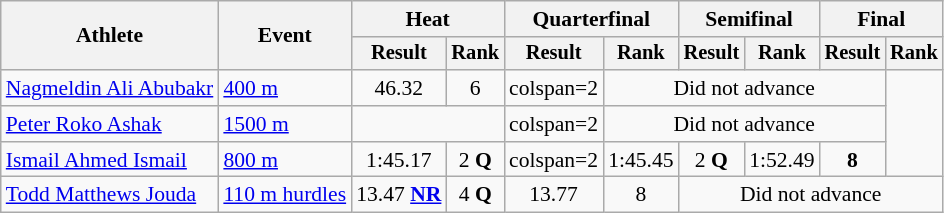<table class=wikitable style="font-size:90%">
<tr>
<th rowspan="2">Athlete</th>
<th rowspan="2">Event</th>
<th colspan="2">Heat</th>
<th colspan="2">Quarterfinal</th>
<th colspan="2">Semifinal</th>
<th colspan="2">Final</th>
</tr>
<tr style="font-size:95%">
<th>Result</th>
<th>Rank</th>
<th>Result</th>
<th>Rank</th>
<th>Result</th>
<th>Rank</th>
<th>Result</th>
<th>Rank</th>
</tr>
<tr align=center>
<td align=left><a href='#'>Nagmeldin Ali Abubakr</a></td>
<td align=left><a href='#'>400 m</a></td>
<td>46.32</td>
<td>6</td>
<td>colspan=2 </td>
<td colspan=4>Did not advance</td>
</tr>
<tr align=center>
<td align=left><a href='#'>Peter Roko Ashak</a></td>
<td align=left><a href='#'>1500 m</a></td>
<td colspan=2></td>
<td>colspan=2 </td>
<td colspan=4>Did not advance</td>
</tr>
<tr align=center>
<td align=left><a href='#'>Ismail Ahmed Ismail</a></td>
<td align=left><a href='#'>800 m</a></td>
<td>1:45.17</td>
<td>2 <strong>Q</strong></td>
<td>colspan=2 </td>
<td>1:45.45</td>
<td>2 <strong>Q</strong></td>
<td>1:52.49</td>
<td><strong>8</strong></td>
</tr>
<tr align=center>
<td align=left><a href='#'>Todd Matthews Jouda</a></td>
<td align=left><a href='#'>110 m hurdles</a></td>
<td>13.47 <strong><a href='#'>NR</a></strong></td>
<td>4 <strong>Q</strong></td>
<td>13.77</td>
<td>8</td>
<td colspan=4>Did not advance</td>
</tr>
</table>
